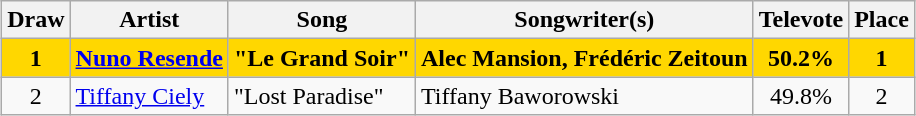<table class="sortable wikitable" style="margin: 1em auto 1em auto; text-align:center;">
<tr>
<th>Draw</th>
<th>Artist</th>
<th>Song</th>
<th>Songwriter(s)</th>
<th>Televote</th>
<th>Place</th>
</tr>
<tr style="font-weight:bold; background:gold;">
<td>1</td>
<td align="left"><a href='#'>Nuno Resende</a></td>
<td align="left">"Le Grand Soir"</td>
<td align="left">Alec Mansion, Frédéric Zeitoun</td>
<td>50.2%</td>
<td>1</td>
</tr>
<tr>
<td>2</td>
<td align="left"><a href='#'>Tiffany Ciely</a></td>
<td align="left">"Lost Paradise"</td>
<td align="left">Tiffany Baworowski</td>
<td>49.8%</td>
<td>2</td>
</tr>
</table>
